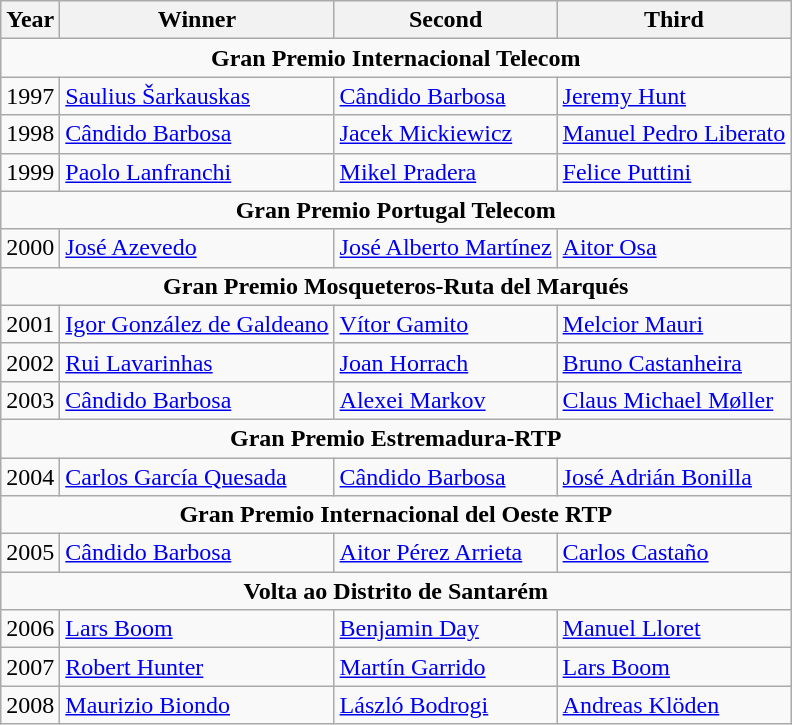<table class="wikitable">
<tr>
<th>Year</th>
<th>Winner</th>
<th>Second</th>
<th>Third</th>
</tr>
<tr>
<td align=center colspan=4><strong>Gran Premio Internacional Telecom</strong></td>
</tr>
<tr>
<td>1997</td>
<td> <a href='#'>Saulius Šarkauskas</a></td>
<td> <a href='#'>Cândido Barbosa</a></td>
<td> <a href='#'>Jeremy Hunt</a></td>
</tr>
<tr>
<td>1998</td>
<td> <a href='#'>Cândido Barbosa</a></td>
<td> <a href='#'>Jacek Mickiewicz</a></td>
<td> <a href='#'>Manuel Pedro Liberato</a></td>
</tr>
<tr>
<td>1999</td>
<td> <a href='#'>Paolo Lanfranchi</a></td>
<td> <a href='#'>Mikel Pradera</a></td>
<td> <a href='#'>Felice Puttini</a></td>
</tr>
<tr>
<td align=center colspan=4><strong>Gran Premio Portugal Telecom</strong></td>
</tr>
<tr>
<td>2000</td>
<td> <a href='#'>José Azevedo</a></td>
<td> <a href='#'>José Alberto Martínez</a></td>
<td> <a href='#'>Aitor Osa</a></td>
</tr>
<tr>
<td align=center colspan=4><strong>Gran Premio Mosqueteros-Ruta del Marqués</strong></td>
</tr>
<tr>
<td>2001</td>
<td> <a href='#'>Igor González de Galdeano</a></td>
<td> <a href='#'>Vítor Gamito</a></td>
<td> <a href='#'>Melcior Mauri</a></td>
</tr>
<tr>
<td>2002</td>
<td> <a href='#'>Rui Lavarinhas</a></td>
<td> <a href='#'>Joan Horrach</a></td>
<td> <a href='#'>Bruno Castanheira</a></td>
</tr>
<tr>
<td>2003</td>
<td> <a href='#'>Cândido Barbosa</a></td>
<td> <a href='#'>Alexei Markov</a></td>
<td> <a href='#'>Claus Michael Møller</a></td>
</tr>
<tr>
<td align=center colspan=4><strong>Gran Premio Estremadura-RTP</strong></td>
</tr>
<tr>
<td>2004</td>
<td> <a href='#'>Carlos García Quesada</a></td>
<td> <a href='#'>Cândido Barbosa</a></td>
<td> <a href='#'>José Adrián Bonilla</a></td>
</tr>
<tr>
<td align=center colspan=4><strong>Gran Premio Internacional del Oeste RTP</strong></td>
</tr>
<tr>
<td>2005</td>
<td> <a href='#'>Cândido Barbosa</a></td>
<td> <a href='#'>Aitor Pérez Arrieta</a></td>
<td> <a href='#'>Carlos Castaño</a></td>
</tr>
<tr>
<td align=center colspan=4><strong>Volta ao Distrito de Santarém</strong></td>
</tr>
<tr>
<td>2006</td>
<td> <a href='#'>Lars Boom</a></td>
<td> <a href='#'>Benjamin Day</a></td>
<td> <a href='#'>Manuel Lloret</a></td>
</tr>
<tr>
<td>2007</td>
<td> <a href='#'>Robert Hunter</a></td>
<td> <a href='#'>Martín Garrido</a></td>
<td> <a href='#'>Lars Boom</a></td>
</tr>
<tr>
<td>2008</td>
<td> <a href='#'>Maurizio Biondo</a></td>
<td> <a href='#'>László Bodrogi</a></td>
<td> <a href='#'>Andreas Klöden</a></td>
</tr>
</table>
